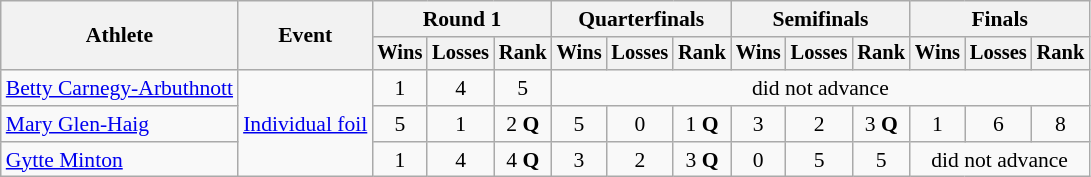<table class=wikitable style=font-size:90%;text-align:center>
<tr>
<th rowspan=2>Athlete</th>
<th rowspan=2>Event</th>
<th colspan=3>Round 1</th>
<th colspan=3>Quarterfinals</th>
<th colspan=3>Semifinals</th>
<th colspan=3>Finals</th>
</tr>
<tr style=font-size:95%>
<th>Wins</th>
<th>Losses</th>
<th>Rank</th>
<th>Wins</th>
<th>Losses</th>
<th>Rank</th>
<th>Wins</th>
<th>Losses</th>
<th>Rank</th>
<th>Wins</th>
<th>Losses</th>
<th>Rank</th>
</tr>
<tr>
<td align=left><a href='#'>Betty Carnegy-Arbuthnott</a></td>
<td align=left rowspan=3><a href='#'>Individual foil</a></td>
<td>1</td>
<td>4</td>
<td>5</td>
<td colspan=9>did not advance</td>
</tr>
<tr>
<td align=left><a href='#'>Mary Glen-Haig</a></td>
<td>5</td>
<td>1</td>
<td>2 <strong>Q</strong></td>
<td>5</td>
<td>0</td>
<td>1 <strong>Q</strong></td>
<td>3</td>
<td>2</td>
<td>3 <strong>Q</strong></td>
<td>1</td>
<td>6</td>
<td>8</td>
</tr>
<tr>
<td align=left><a href='#'>Gytte Minton</a></td>
<td>1</td>
<td>4</td>
<td>4 <strong>Q</strong></td>
<td>3</td>
<td>2</td>
<td>3 <strong>Q</strong></td>
<td>0</td>
<td>5</td>
<td>5</td>
<td colspan=3>did not advance</td>
</tr>
</table>
